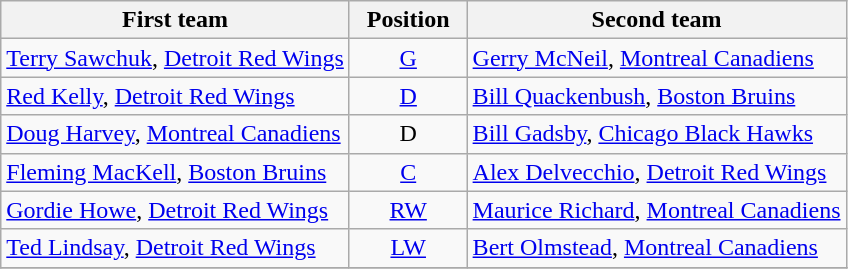<table class="wikitable">
<tr>
<th>First team</th>
<th>  Position  </th>
<th>Second team</th>
</tr>
<tr>
<td><a href='#'>Terry Sawchuk</a>, <a href='#'>Detroit Red Wings</a></td>
<td align=center><a href='#'>G</a></td>
<td><a href='#'>Gerry McNeil</a>, <a href='#'>Montreal Canadiens</a></td>
</tr>
<tr>
<td><a href='#'>Red Kelly</a>, <a href='#'>Detroit Red Wings</a></td>
<td align=center><a href='#'>D</a></td>
<td><a href='#'>Bill Quackenbush</a>, <a href='#'>Boston Bruins</a></td>
</tr>
<tr>
<td><a href='#'>Doug Harvey</a>, <a href='#'>Montreal Canadiens</a></td>
<td align=center>D</td>
<td><a href='#'>Bill Gadsby</a>, <a href='#'>Chicago Black Hawks</a></td>
</tr>
<tr>
<td><a href='#'>Fleming MacKell</a>, <a href='#'>Boston Bruins</a></td>
<td align=center><a href='#'>C</a></td>
<td><a href='#'>Alex Delvecchio</a>, <a href='#'>Detroit Red Wings</a></td>
</tr>
<tr>
<td><a href='#'>Gordie Howe</a>, <a href='#'>Detroit Red Wings</a></td>
<td align=center><a href='#'>RW</a></td>
<td><a href='#'>Maurice Richard</a>, <a href='#'>Montreal Canadiens</a></td>
</tr>
<tr>
<td><a href='#'>Ted Lindsay</a>, <a href='#'>Detroit Red Wings</a></td>
<td align=center><a href='#'>LW</a></td>
<td><a href='#'>Bert Olmstead</a>, <a href='#'>Montreal Canadiens</a></td>
</tr>
<tr>
</tr>
</table>
